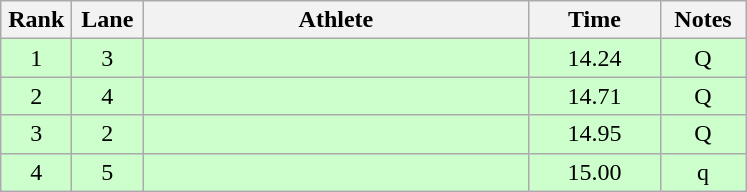<table class="wikitable sortable" style="text-align:center">
<tr>
<th width=40>Rank</th>
<th width=40>Lane</th>
<th width=250>Athlete</th>
<th width=80>Time</th>
<th width=50>Notes</th>
</tr>
<tr style="background:#cfc;">
<td>1</td>
<td>3</td>
<td align=left></td>
<td>14.24</td>
<td>Q</td>
</tr>
<tr style="background:#cfc;">
<td>2</td>
<td>4</td>
<td align=left></td>
<td>14.71</td>
<td>Q</td>
</tr>
<tr style="background:#cfc;">
<td>3</td>
<td>2</td>
<td align=left></td>
<td>14.95</td>
<td>Q</td>
</tr>
<tr style="background:#cfc;">
<td>4</td>
<td>5</td>
<td align=left></td>
<td>15.00</td>
<td>q</td>
</tr>
</table>
